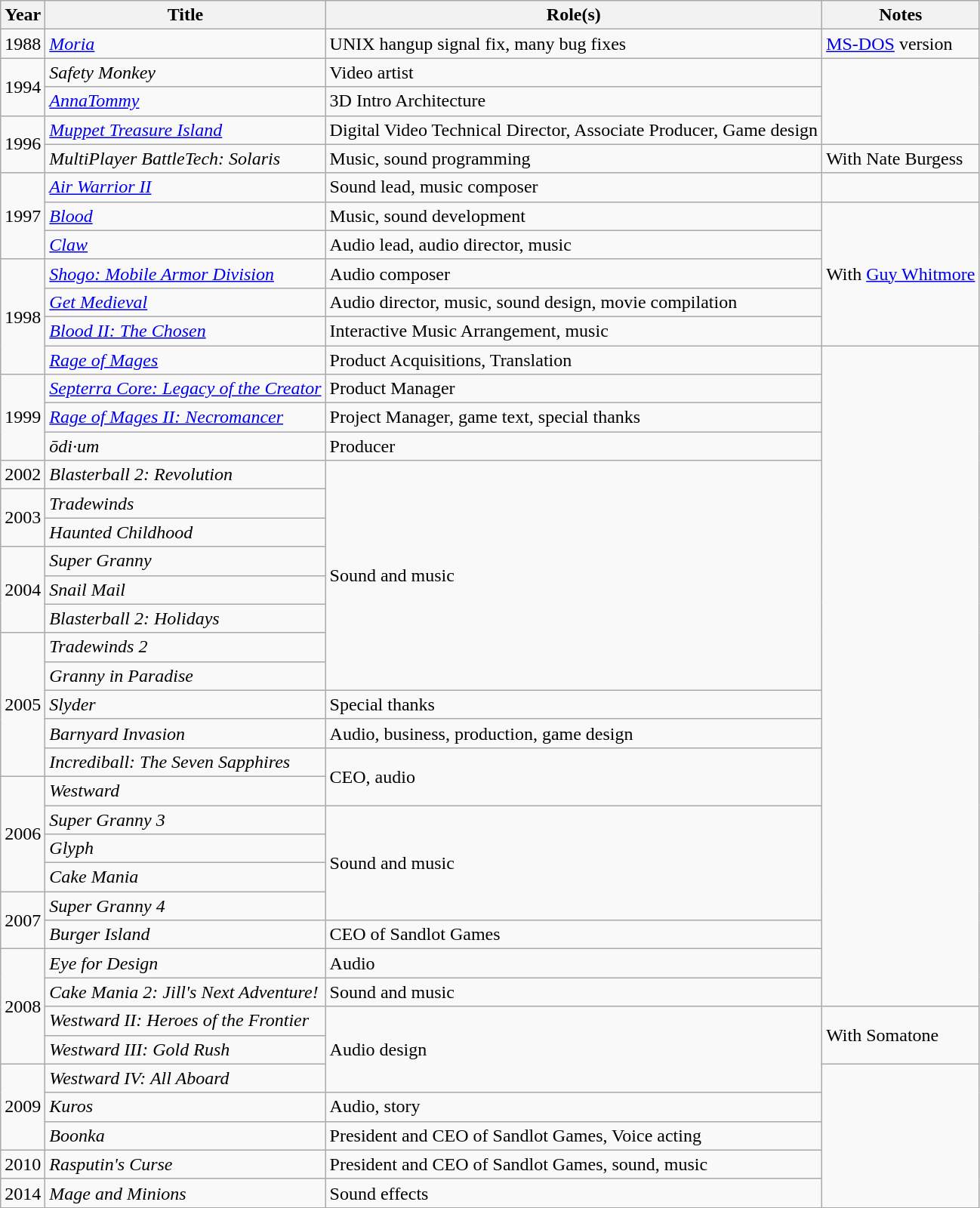<table class="wikitable">
<tr>
<th>Year</th>
<th>Title</th>
<th>Role(s)</th>
<th>Notes</th>
</tr>
<tr>
<td>1988</td>
<td><em><a href='#'>Moria</a></em></td>
<td>UNIX hangup signal fix, many bug fixes</td>
<td><a href='#'>MS-DOS</a> version</td>
</tr>
<tr>
<td rowspan="2">1994</td>
<td><em>Safety Monkey</em></td>
<td>Video artist</td>
<td rowspan="3"></td>
</tr>
<tr>
<td><em><a href='#'>AnnaTommy</a></em></td>
<td>3D Intro Architecture</td>
</tr>
<tr>
<td rowspan="2">1996</td>
<td><em><a href='#'>Muppet Treasure Island</a></em></td>
<td>Digital Video Technical Director, Associate Producer, Game design</td>
</tr>
<tr>
<td><em>MultiPlayer BattleTech: Solaris</em></td>
<td>Music, sound programming</td>
<td>With Nate Burgess</td>
</tr>
<tr>
<td rowspan="3">1997</td>
<td><em><a href='#'>Air Warrior II</a></em></td>
<td>Sound lead, music composer</td>
<td></td>
</tr>
<tr>
<td><em><a href='#'>Blood</a></em></td>
<td>Music, sound development</td>
<td rowspan="5">With <a href='#'>Guy Whitmore</a></td>
</tr>
<tr>
<td><em><a href='#'>Claw</a></em></td>
<td>Audio lead, audio director, music</td>
</tr>
<tr>
<td rowspan="4">1998</td>
<td><em><a href='#'>Shogo: Mobile Armor Division</a></em></td>
<td>Audio composer</td>
</tr>
<tr>
<td><em><a href='#'>Get Medieval</a></em></td>
<td>Audio director, music, sound design, movie compilation</td>
</tr>
<tr>
<td><em><a href='#'>Blood II: The Chosen</a></em></td>
<td>Interactive Music Arrangement, music</td>
</tr>
<tr>
<td><em><a href='#'>Rage of Mages</a></em></td>
<td>Product Acquisitions, Translation</td>
<td rowspan="23"></td>
</tr>
<tr>
<td rowspan="3">1999</td>
<td><em><a href='#'>Septerra Core: Legacy of the Creator</a></em></td>
<td>Product Manager</td>
</tr>
<tr>
<td><em><a href='#'>Rage of Mages II: Necromancer</a></em></td>
<td>Project Manager, game text, special thanks</td>
</tr>
<tr>
<td><em>ōdi∙um</em></td>
<td>Producer</td>
</tr>
<tr>
<td>2002</td>
<td><em>Blasterball 2: Revolution</em></td>
<td rowspan="8">Sound and music</td>
</tr>
<tr>
<td rowspan="2">2003</td>
<td><em>Tradewinds</em></td>
</tr>
<tr>
<td><em>Haunted Childhood</em></td>
</tr>
<tr>
<td rowspan="3">2004</td>
<td><em>Super Granny</em></td>
</tr>
<tr>
<td><em>Snail Mail</em></td>
</tr>
<tr>
<td><em>Blasterball 2: Holidays</em></td>
</tr>
<tr>
<td rowspan="5">2005</td>
<td><em>Tradewinds 2</em></td>
</tr>
<tr>
<td><em>Granny in Paradise</em></td>
</tr>
<tr>
<td><em>Slyder</em></td>
<td>Special thanks</td>
</tr>
<tr>
<td><em>Barnyard Invasion</em></td>
<td>Audio, business, production, game design</td>
</tr>
<tr>
<td><em>Incrediball: The Seven Sapphires</em></td>
<td rowspan="2">CEO, audio</td>
</tr>
<tr>
<td rowspan="4">2006</td>
<td><em>Westward</em></td>
</tr>
<tr>
<td><em>Super Granny 3</em></td>
<td rowspan="4">Sound and music</td>
</tr>
<tr>
<td><em>Glyph</em></td>
</tr>
<tr>
<td><em>Cake Mania</em></td>
</tr>
<tr>
<td rowspan="2">2007</td>
<td><em>Super Granny 4</em></td>
</tr>
<tr>
<td><em>Burger Island</em></td>
<td>CEO of Sandlot Games</td>
</tr>
<tr>
<td rowspan="4">2008</td>
<td><em>Eye for Design</em></td>
<td>Audio</td>
</tr>
<tr>
<td><em>Cake Mania 2: Jill's Next Adventure!</em></td>
<td>Sound and music</td>
</tr>
<tr>
<td><em>Westward II: Heroes of the Frontier</em></td>
<td rowspan="3">Audio design</td>
<td rowspan="2">With Somatone</td>
</tr>
<tr>
<td><em>Westward III: Gold Rush</em></td>
</tr>
<tr>
<td rowspan="3">2009</td>
<td><em>Westward IV: All Aboard</em></td>
<td rowspan="5"></td>
</tr>
<tr>
<td><em>Kuros</em></td>
<td>Audio, story</td>
</tr>
<tr>
<td><em>Boonka</em></td>
<td>President and CEO of Sandlot Games, Voice acting</td>
</tr>
<tr>
<td>2010</td>
<td><em>Rasputin's Curse</em></td>
<td>President and CEO of Sandlot Games, sound, music</td>
</tr>
<tr>
<td>2014</td>
<td><em>Mage and Minions</em></td>
<td>Sound effects</td>
</tr>
</table>
